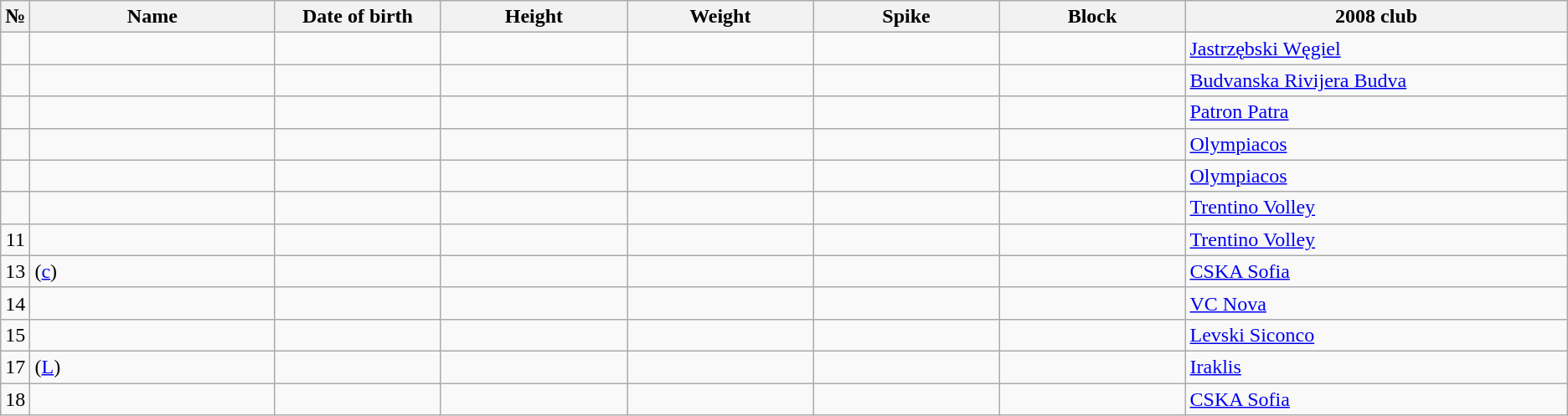<table class="wikitable sortable" style="font-size:100%; text-align:center;">
<tr>
<th>№</th>
<th style="width:12em">Name</th>
<th style="width:8em">Date of birth</th>
<th style="width:9em">Height</th>
<th style="width:9em">Weight</th>
<th style="width:9em">Spike</th>
<th style="width:9em">Block</th>
<th style="width:19em">2008 club</th>
</tr>
<tr>
<td></td>
<td style="text-align:left;"></td>
<td style="text-align:right;"></td>
<td></td>
<td></td>
<td></td>
<td></td>
<td style="text-align:left;"> <a href='#'>Jastrzębski Węgiel</a></td>
</tr>
<tr>
<td></td>
<td style="text-align:left;"></td>
<td style="text-align:right;"></td>
<td></td>
<td></td>
<td></td>
<td></td>
<td style="text-align:left;"> <a href='#'>Budvanska Rivijera Budva</a></td>
</tr>
<tr>
<td></td>
<td style="text-align:left;"></td>
<td style="text-align:right;"></td>
<td></td>
<td></td>
<td></td>
<td></td>
<td style="text-align:left;"> <a href='#'>Patron Patra</a></td>
</tr>
<tr>
<td></td>
<td style="text-align:left;"></td>
<td style="text-align:right;"></td>
<td></td>
<td></td>
<td></td>
<td></td>
<td style="text-align:left;"> <a href='#'>Olympiacos</a></td>
</tr>
<tr>
<td></td>
<td style="text-align:left;"></td>
<td style="text-align:right;"></td>
<td></td>
<td></td>
<td></td>
<td></td>
<td style="text-align:left;"> <a href='#'>Olympiacos</a></td>
</tr>
<tr>
<td></td>
<td style="text-align:left;"></td>
<td style="text-align:right;"></td>
<td></td>
<td></td>
<td></td>
<td></td>
<td style="text-align:left;"> <a href='#'>Trentino Volley</a></td>
</tr>
<tr>
<td>11</td>
<td style="text-align:left;"></td>
<td style="text-align:right;"></td>
<td></td>
<td></td>
<td></td>
<td></td>
<td style="text-align:left;"> <a href='#'>Trentino Volley</a></td>
</tr>
<tr>
<td>13</td>
<td style="text-align:left;"> (<a href='#'>c</a>)</td>
<td style="text-align:right;"></td>
<td></td>
<td></td>
<td></td>
<td></td>
<td style="text-align:left;"> <a href='#'>CSKA Sofia</a></td>
</tr>
<tr>
<td>14</td>
<td style="text-align:left;"></td>
<td style="text-align:right;"></td>
<td></td>
<td></td>
<td></td>
<td></td>
<td style="text-align:left;"> <a href='#'>VC Nova</a></td>
</tr>
<tr>
<td>15</td>
<td style="text-align:left;"></td>
<td style="text-align:right;"></td>
<td></td>
<td></td>
<td></td>
<td></td>
<td style="text-align:left;"> <a href='#'>Levski Siconco</a></td>
</tr>
<tr>
<td>17</td>
<td style="text-align:left;"> (<a href='#'>L</a>)</td>
<td style="text-align:right;"></td>
<td></td>
<td></td>
<td></td>
<td></td>
<td style="text-align:left;"> <a href='#'>Iraklis</a></td>
</tr>
<tr>
<td>18</td>
<td style="text-align:left;"></td>
<td style="text-align:right;"></td>
<td></td>
<td></td>
<td></td>
<td></td>
<td style="text-align:left;"> <a href='#'>CSKA Sofia</a></td>
</tr>
</table>
